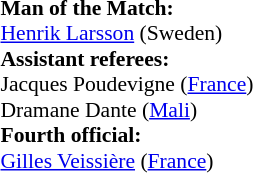<table style="width:100%; font-size:90%;">
<tr>
<td><br><strong>Man of the Match:</strong>
<br><a href='#'>Henrik Larsson</a> (Sweden)<br><strong>Assistant referees:</strong>
<br>Jacques Poudevigne (<a href='#'>France</a>)
<br>Dramane Dante (<a href='#'>Mali</a>)
<br><strong>Fourth official:</strong>
<br><a href='#'>Gilles Veissière</a> (<a href='#'>France</a>)</td>
</tr>
</table>
